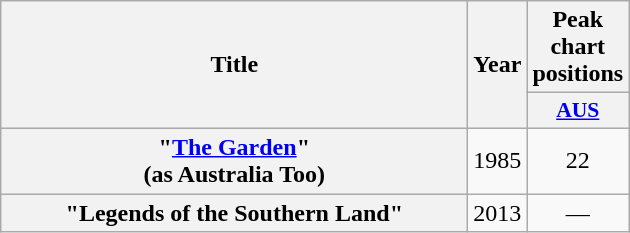<table class="wikitable plainrowheaders" style="text-align:center;" border="1">
<tr>
<th scope="col" rowspan="2" style="width:19em;">Title</th>
<th scope="col" rowspan="2" style="width:1em;">Year</th>
<th scope="col" colspan="1">Peak chart positions</th>
</tr>
<tr>
<th scope="col" style="width:3em;font-size:90%;"><a href='#'>AUS</a><br></th>
</tr>
<tr>
<th scope="row">"<a href='#'>The Garden</a>"<br><span>(as Australia Too)</span></th>
<td>1985</td>
<td>22</td>
</tr>
<tr>
<th scope="row">"Legends of the Southern Land"<br></th>
<td>2013</td>
<td>—</td>
</tr>
</table>
